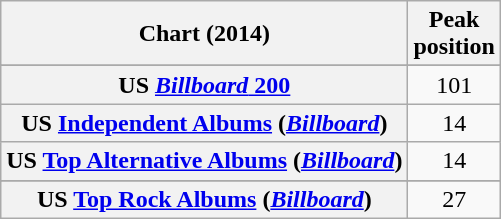<table class="wikitable sortable plainrowheaders">
<tr>
<th scope="col">Chart (2014)</th>
<th scope="col">Peak<br>position</th>
</tr>
<tr>
</tr>
<tr>
</tr>
<tr>
</tr>
<tr>
</tr>
<tr>
</tr>
<tr>
</tr>
<tr>
</tr>
<tr>
</tr>
<tr>
<th scope="row">US <a href='#'><em>Billboard</em> 200</a></th>
<td align=center>101</td>
</tr>
<tr>
<th scope="row">US <a href='#'>Independent Albums</a> (<em><a href='#'>Billboard</a></em>)</th>
<td align=center>14</td>
</tr>
<tr>
<th scope="row">US <a href='#'>Top Alternative Albums</a> (<em><a href='#'>Billboard</a></em>)</th>
<td align=center>14</td>
</tr>
<tr>
</tr>
<tr>
<th scope="row">US <a href='#'>Top Rock Albums</a> (<em><a href='#'>Billboard</a></em>)</th>
<td align=center>27</td>
</tr>
</table>
